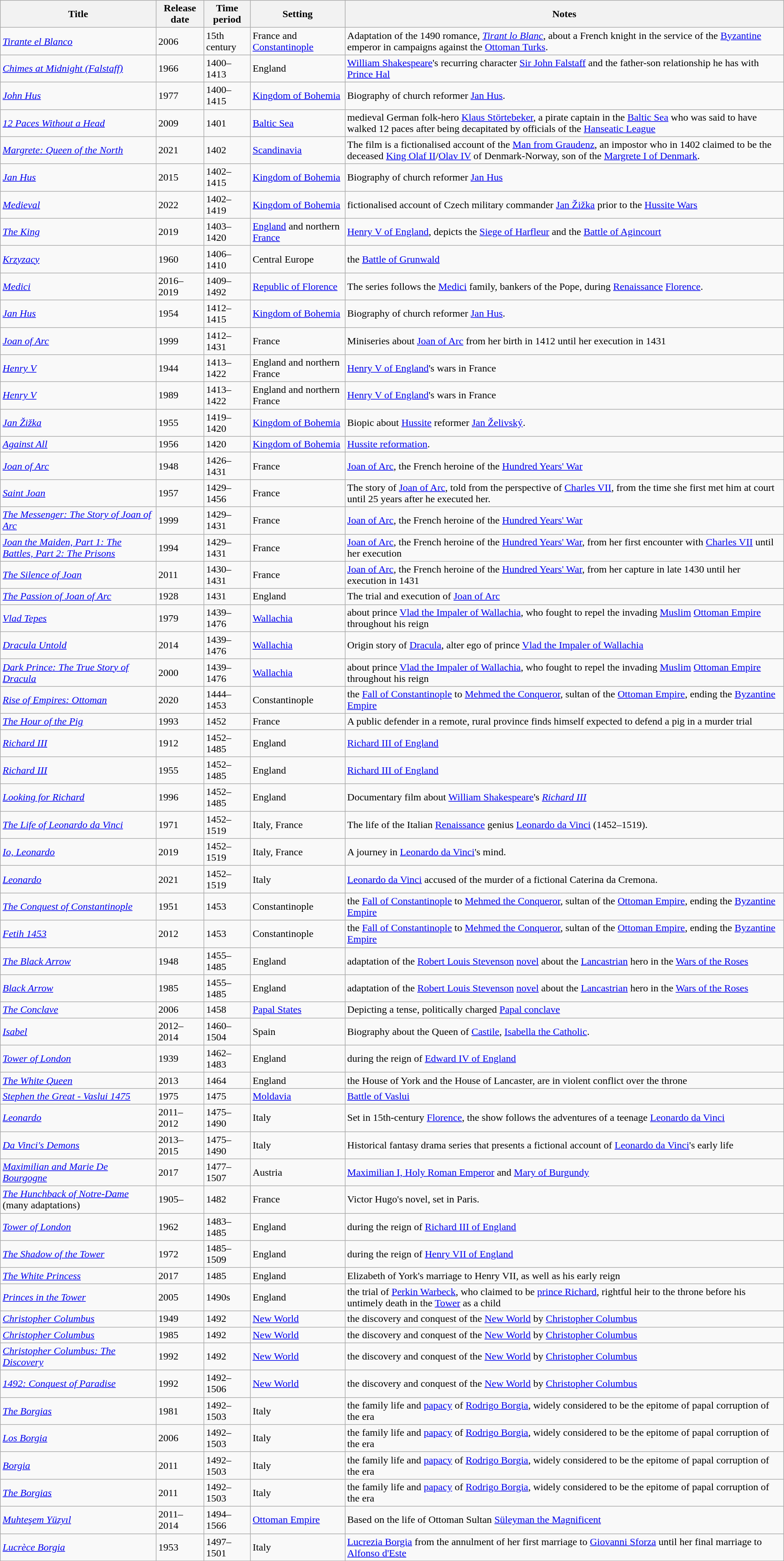<table class="wikitable sortable">
<tr>
<th scope="col">Title</th>
<th scope="col">Release date</th>
<th scope="col">Time period</th>
<th scope="col">Setting</th>
<th scope="col" class="unsortable">Notes</th>
</tr>
<tr>
<td><em><a href='#'>Tirante el Blanco</a></em></td>
<td>2006</td>
<td>15th century</td>
<td>France and <a href='#'>Constantinople</a></td>
<td>Adaptation of the 1490 romance, <em><a href='#'>Tirant lo Blanc</a></em>, about a French knight in the service of the <a href='#'>Byzantine</a> emperor in campaigns against the <a href='#'>Ottoman Turks</a>.</td>
</tr>
<tr>
<td><em><a href='#'>Chimes at Midnight (Falstaff)</a></em></td>
<td>1966</td>
<td>1400–1413</td>
<td>England</td>
<td><a href='#'>William Shakespeare</a>'s recurring character <a href='#'>Sir John Falstaff</a> and the father-son relationship he has with <a href='#'>Prince Hal</a></td>
</tr>
<tr>
<td><em><a href='#'>John Hus</a></em></td>
<td>1977</td>
<td>1400–1415</td>
<td><a href='#'>Kingdom of Bohemia</a></td>
<td>Biography of church reformer <a href='#'>Jan Hus</a>.</td>
</tr>
<tr>
<td><em><a href='#'>12 Paces Without a Head</a></em></td>
<td>2009</td>
<td>1401</td>
<td><a href='#'>Baltic Sea</a></td>
<td>medieval German folk-hero <a href='#'>Klaus Störtebeker</a>, a pirate captain in the <a href='#'>Baltic Sea</a> who was said to have walked 12 paces after being decapitated by officials of the <a href='#'>Hanseatic League</a></td>
</tr>
<tr>
<td><em><a href='#'>Margrete: Queen of the North</a></em></td>
<td>2021</td>
<td>1402</td>
<td><a href='#'>Scandinavia</a></td>
<td>The film is a fictionalised account of the <a href='#'>Man from Graudenz</a>, an impostor who in 1402 claimed to be the deceased <a href='#'>King Olaf II</a>/<a href='#'>Olav IV</a> of Denmark-Norway, son of the <a href='#'>Margrete I of Denmark</a>.</td>
</tr>
<tr>
<td><em><a href='#'>Jan Hus</a></em></td>
<td>2015</td>
<td>1402–1415</td>
<td><a href='#'>Kingdom of Bohemia</a></td>
<td>Biography of church reformer <a href='#'>Jan Hus</a></td>
</tr>
<tr>
<td><em><a href='#'>Medieval</a></em></td>
<td>2022</td>
<td>1402–1419</td>
<td><a href='#'>Kingdom of Bohemia</a></td>
<td>fictionalised account of Czech military commander <a href='#'>Jan Žižka</a> prior to the <a href='#'>Hussite Wars</a></td>
</tr>
<tr>
<td><em><a href='#'>The King</a></em></td>
<td>2019</td>
<td>1403–1420</td>
<td><a href='#'>England</a> and northern <a href='#'>France</a></td>
<td><a href='#'>Henry V of England</a>, depicts the <a href='#'>Siege of Harfleur</a> and the <a href='#'>Battle of Agincourt</a></td>
</tr>
<tr>
<td><em><a href='#'>Krzyzacy</a></em></td>
<td>1960</td>
<td>1406–1410</td>
<td>Central Europe</td>
<td>the <a href='#'>Battle of Grunwald</a></td>
</tr>
<tr>
<td><em><a href='#'>Medici</a></em></td>
<td>2016–2019</td>
<td>1409–1492</td>
<td><a href='#'>Republic of Florence</a></td>
<td>The series follows the <a href='#'>Medici</a> family, bankers of the Pope, during <a href='#'>Renaissance</a> <a href='#'>Florence</a>.</td>
</tr>
<tr>
<td><em><a href='#'>Jan Hus</a></em></td>
<td>1954</td>
<td>1412–1415</td>
<td><a href='#'>Kingdom of Bohemia</a></td>
<td>Biography of church reformer <a href='#'>Jan Hus</a>.</td>
</tr>
<tr>
<td><em><a href='#'>Joan of Arc</a></em></td>
<td>1999</td>
<td>1412–1431</td>
<td>France</td>
<td>Miniseries about <a href='#'>Joan of Arc</a> from her birth in 1412 until her execution in 1431</td>
</tr>
<tr>
<td><em><a href='#'>Henry V</a></em></td>
<td>1944</td>
<td>1413–1422</td>
<td>England and northern France</td>
<td><a href='#'>Henry V of England</a>'s wars in France</td>
</tr>
<tr>
<td><em><a href='#'>Henry V</a></em></td>
<td>1989</td>
<td>1413–1422</td>
<td>England and northern France</td>
<td><a href='#'>Henry V of England</a>'s wars in France</td>
</tr>
<tr>
<td><em><a href='#'>Jan Žižka</a></em></td>
<td>1955</td>
<td>1419–1420</td>
<td><a href='#'>Kingdom of Bohemia</a></td>
<td>Biopic about <a href='#'>Hussite</a> reformer <a href='#'>Jan Želivský</a>.</td>
</tr>
<tr>
<td><em><a href='#'>Against All</a></em></td>
<td>1956</td>
<td>1420</td>
<td><a href='#'>Kingdom of Bohemia</a></td>
<td><a href='#'>Hussite reformation</a>.</td>
</tr>
<tr>
<td><em><a href='#'>Joan of Arc</a></em></td>
<td>1948</td>
<td>1426–1431</td>
<td>France</td>
<td><a href='#'>Joan of Arc</a>, the French heroine of the <a href='#'>Hundred Years' War</a></td>
</tr>
<tr>
<td><em><a href='#'>Saint Joan</a></em></td>
<td>1957</td>
<td>1429–1456</td>
<td>France</td>
<td>The story of <a href='#'>Joan of Arc</a>, told from the perspective of <a href='#'>Charles VII</a>, from the time she first met him at court until 25 years after he executed her.</td>
</tr>
<tr>
<td><em><a href='#'>The Messenger: The Story of Joan of Arc</a></em></td>
<td>1999</td>
<td>1429–1431</td>
<td>France</td>
<td><a href='#'>Joan of Arc</a>, the French heroine of the <a href='#'>Hundred Years' War</a></td>
</tr>
<tr>
<td><em><a href='#'>Joan the Maiden, Part 1: The Battles, Part 2: The Prisons</a></em></td>
<td>1994</td>
<td>1429–1431</td>
<td>France</td>
<td><a href='#'>Joan of Arc</a>, the French heroine of the <a href='#'>Hundred Years' War</a>, from her first encounter with <a href='#'>Charles VII</a> until her execution</td>
</tr>
<tr>
<td><em><a href='#'>The Silence of Joan</a></em></td>
<td>2011</td>
<td>1430–1431</td>
<td>France</td>
<td><a href='#'>Joan of Arc</a>, the French heroine of the <a href='#'>Hundred Years' War</a>, from her capture in late 1430 until her execution in 1431</td>
</tr>
<tr>
<td><em><a href='#'>The Passion of Joan of Arc</a></em></td>
<td>1928</td>
<td>1431</td>
<td>England</td>
<td>The trial and execution of <a href='#'>Joan of Arc</a></td>
</tr>
<tr>
<td><em><a href='#'>Vlad Tepes</a></em></td>
<td>1979</td>
<td>1439–1476</td>
<td><a href='#'>Wallachia</a></td>
<td>about prince <a href='#'>Vlad the Impaler of Wallachia</a>, who fought to repel the invading <a href='#'>Muslim</a> <a href='#'>Ottoman Empire</a> throughout his reign</td>
</tr>
<tr>
<td><em><a href='#'>Dracula Untold</a></em></td>
<td>2014</td>
<td>1439–1476</td>
<td><a href='#'>Wallachia</a></td>
<td>Origin story of <a href='#'>Dracula</a>, alter ego of prince <a href='#'>Vlad the Impaler of Wallachia</a></td>
</tr>
<tr>
<td><em><a href='#'>Dark Prince: The True Story of Dracula</a></em></td>
<td>2000</td>
<td>1439–1476</td>
<td><a href='#'>Wallachia</a></td>
<td>about prince <a href='#'>Vlad the Impaler of Wallachia</a>, who fought to repel the invading <a href='#'>Muslim</a> <a href='#'>Ottoman Empire</a> throughout his reign</td>
</tr>
<tr>
<td><em><a href='#'>Rise of Empires: Ottoman</a></em></td>
<td>2020</td>
<td>1444–1453</td>
<td>Constantinople</td>
<td>the <a href='#'>Fall of Constantinople</a> to <a href='#'>Mehmed the Conqueror</a>, sultan of the <a href='#'>Ottoman Empire</a>, ending the <a href='#'>Byzantine Empire</a></td>
</tr>
<tr>
<td><em><a href='#'>The Hour of the Pig</a></em></td>
<td>1993</td>
<td>1452</td>
<td>France</td>
<td>A public defender in a remote, rural province finds himself expected to defend a pig in a murder trial</td>
</tr>
<tr>
<td><em><a href='#'>Richard III</a></em></td>
<td>1912</td>
<td>1452–1485</td>
<td>England</td>
<td><a href='#'>Richard III of England</a></td>
</tr>
<tr>
<td><em><a href='#'>Richard III</a></em></td>
<td>1955</td>
<td>1452–1485</td>
<td>England</td>
<td><a href='#'>Richard III of England</a></td>
</tr>
<tr>
<td><em><a href='#'>Looking for Richard</a></em></td>
<td>1996</td>
<td>1452–1485</td>
<td>England</td>
<td>Documentary film about <a href='#'>William Shakespeare</a>'s <em><a href='#'>Richard III</a></em></td>
</tr>
<tr>
<td><em><a href='#'>The Life of Leonardo da Vinci</a></em></td>
<td>1971</td>
<td>1452–1519</td>
<td>Italy, France</td>
<td>The life of the Italian <a href='#'>Renaissance</a> genius <a href='#'>Leonardo da Vinci</a> (1452–1519).</td>
</tr>
<tr>
<td><em><a href='#'>Io, Leonardo</a></em></td>
<td>2019</td>
<td>1452–1519</td>
<td>Italy, France</td>
<td>A journey in <a href='#'>Leonardo da Vinci</a>'s mind.</td>
</tr>
<tr>
<td><em><a href='#'>Leonardo</a></em></td>
<td>2021</td>
<td>1452–1519</td>
<td>Italy</td>
<td><a href='#'>Leonardo da Vinci</a> accused of the murder of a fictional Caterina da Cremona.</td>
</tr>
<tr>
<td><em><a href='#'>The Conquest of Constantinople</a></em></td>
<td>1951</td>
<td>1453</td>
<td>Constantinople</td>
<td>the <a href='#'>Fall of Constantinople</a> to <a href='#'>Mehmed the Conqueror</a>, sultan of the <a href='#'>Ottoman Empire</a>, ending the <a href='#'>Byzantine Empire</a></td>
</tr>
<tr>
<td><em><a href='#'>Fetih 1453</a></em></td>
<td>2012</td>
<td>1453</td>
<td>Constantinople</td>
<td>the <a href='#'>Fall of Constantinople</a> to <a href='#'>Mehmed the Conqueror</a>, sultan of the <a href='#'>Ottoman Empire</a>, ending the <a href='#'>Byzantine Empire</a></td>
</tr>
<tr>
<td><em><a href='#'>The Black Arrow</a></em></td>
<td>1948</td>
<td>1455–1485</td>
<td>England</td>
<td>adaptation of the <a href='#'>Robert Louis Stevenson</a> <a href='#'>novel</a> about the <a href='#'>Lancastrian</a> hero in the <a href='#'>Wars of the Roses</a></td>
</tr>
<tr>
<td><em><a href='#'>Black Arrow</a></em></td>
<td>1985</td>
<td>1455–1485</td>
<td>England</td>
<td>adaptation of the <a href='#'>Robert Louis Stevenson</a> <a href='#'>novel</a> about the <a href='#'>Lancastrian</a> hero in the <a href='#'>Wars of the Roses</a></td>
</tr>
<tr>
<td><em><a href='#'>The Conclave</a></em></td>
<td>2006</td>
<td>1458</td>
<td><a href='#'>Papal States</a></td>
<td>Depicting a tense, politically charged <a href='#'>Papal conclave</a></td>
</tr>
<tr>
<td><em><a href='#'>Isabel</a></em></td>
<td>2012–2014</td>
<td>1460–1504</td>
<td>Spain</td>
<td>Biography about the Queen of <a href='#'>Castile</a>, <a href='#'>Isabella the Catholic</a>.</td>
</tr>
<tr>
<td><em><a href='#'>Tower of London</a></em></td>
<td>1939</td>
<td>1462–1483</td>
<td>England</td>
<td>during the reign of <a href='#'>Edward IV of England</a></td>
</tr>
<tr>
<td><em><a href='#'>The White Queen</a></em></td>
<td>2013</td>
<td>1464</td>
<td>England</td>
<td>the House of York and the House of Lancaster, are in violent conflict over the throne</td>
</tr>
<tr>
<td><em><a href='#'>Stephen the Great - Vaslui 1475</a></em></td>
<td>1975</td>
<td>1475</td>
<td><a href='#'>Moldavia</a></td>
<td><a href='#'>Battle of Vaslui</a></td>
</tr>
<tr>
<td><em><a href='#'>Leonardo</a></em></td>
<td>2011–2012</td>
<td>1475–1490</td>
<td>Italy</td>
<td>Set in 15th-century <a href='#'>Florence</a>, the show follows the adventures of a teenage <a href='#'>Leonardo da Vinci</a></td>
</tr>
<tr>
<td><em><a href='#'>Da Vinci's Demons</a></em></td>
<td>2013–2015</td>
<td>1475–1490</td>
<td>Italy</td>
<td>Historical fantasy drama series that presents a fictional account of <a href='#'>Leonardo da Vinci</a>'s early life</td>
</tr>
<tr>
<td><em><a href='#'>Maximilian and Marie De Bourgogne</a></em></td>
<td>2017</td>
<td>1477–1507</td>
<td>Austria</td>
<td><a href='#'>Maximilian I, Holy Roman Emperor</a> and <a href='#'>Mary of Burgundy</a></td>
</tr>
<tr>
<td><em><a href='#'>The Hunchback of Notre-Dame</a></em> (many adaptations)</td>
<td>1905–</td>
<td>1482</td>
<td>France</td>
<td>Victor Hugo's novel, set in Paris.</td>
</tr>
<tr>
<td><em><a href='#'>Tower of London</a></em></td>
<td>1962</td>
<td>1483–1485</td>
<td>England</td>
<td>during the reign of <a href='#'>Richard III of England</a></td>
</tr>
<tr>
<td><em><a href='#'>The Shadow of the Tower</a></em></td>
<td>1972</td>
<td>1485–1509</td>
<td>England</td>
<td>during the reign of <a href='#'>Henry VII of England</a></td>
</tr>
<tr>
<td><em><a href='#'>The White Princess</a></em></td>
<td>2017</td>
<td>1485</td>
<td>England</td>
<td>Elizabeth of York's marriage to Henry VII, as well as his early reign</td>
</tr>
<tr>
<td><em><a href='#'>Princes in the Tower</a></em></td>
<td>2005</td>
<td>1490s</td>
<td>England</td>
<td>the trial of <a href='#'>Perkin Warbeck</a>, who claimed to be <a href='#'>prince Richard</a>, rightful heir to the throne before his untimely death in the <a href='#'>Tower</a> as a child</td>
</tr>
<tr>
<td><em><a href='#'>Christopher Columbus</a></em></td>
<td>1949</td>
<td>1492</td>
<td><a href='#'>New World</a></td>
<td>the discovery and conquest of the <a href='#'>New World</a> by <a href='#'>Christopher Columbus</a></td>
</tr>
<tr>
<td><em><a href='#'>Christopher Columbus</a></em></td>
<td>1985</td>
<td>1492</td>
<td><a href='#'>New World</a></td>
<td>the discovery and conquest of the <a href='#'>New World</a> by <a href='#'>Christopher Columbus</a></td>
</tr>
<tr>
<td><em><a href='#'>Christopher Columbus: The Discovery</a></em></td>
<td>1992</td>
<td>1492</td>
<td><a href='#'>New World</a></td>
<td>the discovery and conquest of the <a href='#'>New World</a> by <a href='#'>Christopher Columbus</a></td>
</tr>
<tr>
<td><em><a href='#'>1492: Conquest of Paradise</a></em></td>
<td>1992</td>
<td>1492–1506</td>
<td><a href='#'>New World</a></td>
<td>the discovery and conquest of the <a href='#'>New World</a> by <a href='#'>Christopher Columbus</a></td>
</tr>
<tr>
<td><em><a href='#'>The Borgias</a></em></td>
<td>1981</td>
<td>1492–1503</td>
<td>Italy</td>
<td>the family life and <a href='#'>papacy</a> of <a href='#'>Rodrigo Borgia</a>, widely considered to be the epitome of papal corruption of the era</td>
</tr>
<tr>
<td><em><a href='#'>Los Borgia</a></em></td>
<td>2006</td>
<td>1492–1503</td>
<td>Italy</td>
<td>the family life and <a href='#'>papacy</a> of <a href='#'>Rodrigo Borgia</a>, widely considered to be the epitome of papal corruption of the era</td>
</tr>
<tr>
<td><em><a href='#'>Borgia</a></em></td>
<td>2011</td>
<td>1492–1503</td>
<td>Italy</td>
<td>the family life and <a href='#'>papacy</a> of <a href='#'>Rodrigo Borgia</a>, widely considered to be the epitome of papal corruption of the era</td>
</tr>
<tr>
<td><em><a href='#'>The Borgias</a></em></td>
<td>2011</td>
<td>1492–1503</td>
<td>Italy</td>
<td>the family life and <a href='#'>papacy</a> of <a href='#'>Rodrigo Borgia</a>, widely considered to be the epitome of papal corruption of the era</td>
</tr>
<tr>
<td><em><a href='#'>Muhteşem Yüzyıl</a></em></td>
<td>2011–2014</td>
<td>1494–1566</td>
<td><a href='#'>Ottoman Empire</a></td>
<td>Based on the life of Ottoman Sultan <a href='#'>Süleyman the Magnificent</a></td>
</tr>
<tr>
<td><em><a href='#'>Lucrèce Borgia</a></em></td>
<td>1953</td>
<td>1497–1501</td>
<td>Italy</td>
<td><a href='#'>Lucrezia Borgia</a> from the annulment of her first marriage to <a href='#'>Giovanni Sforza</a> until her final marriage to <a href='#'>Alfonso d'Este</a></td>
</tr>
</table>
